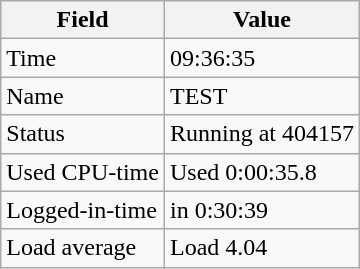<table class="wikitable">
<tr>
<th>Field</th>
<th>Value</th>
</tr>
<tr>
<td>Time</td>
<td>09:36:35</td>
</tr>
<tr>
<td>Name</td>
<td>TEST</td>
</tr>
<tr>
<td>Status</td>
<td>Running at 404157</td>
</tr>
<tr>
<td>Used CPU-time</td>
<td>Used 0:00:35.8</td>
</tr>
<tr>
<td>Logged-in-time</td>
<td>in 0:30:39</td>
</tr>
<tr>
<td>Load average</td>
<td>Load 4.04</td>
</tr>
</table>
